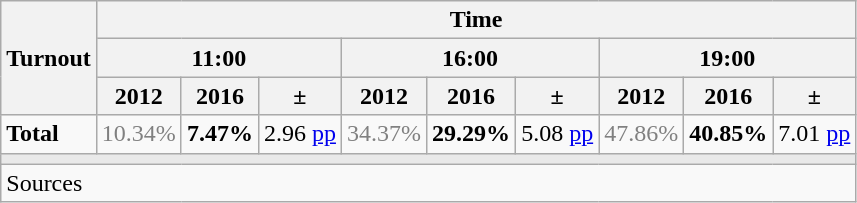<table class="wikitable sortable" style="text-align:right;">
<tr>
<th rowspan="3">Turnout</th>
<th colspan="9">Time</th>
</tr>
<tr>
<th colspan="3">11:00</th>
<th colspan="3">16:00</th>
<th colspan="3">19:00</th>
</tr>
<tr>
<th>2012</th>
<th>2016</th>
<th>±</th>
<th>2012</th>
<th>2016</th>
<th>±</th>
<th>2012</th>
<th>2016</th>
<th>±</th>
</tr>
<tr>
<td align="left"><strong>Total</strong></td>
<td style="color:gray;">10.34%</td>
<td><strong>7.47%</strong></td>
<td> 2.96 <a href='#'>pp</a></td>
<td style="color:gray;">34.37%</td>
<td><strong>29.29%</strong></td>
<td> 5.08 <a href='#'>pp</a></td>
<td style="color:gray;">47.86%</td>
<td><strong>40.85%</strong></td>
<td> 7.01 <a href='#'>pp</a></td>
</tr>
<tr>
<td colspan="10" bgcolor="#E9E9E9"></td>
</tr>
<tr>
<td align="left" colspan="10">Sources</td>
</tr>
</table>
